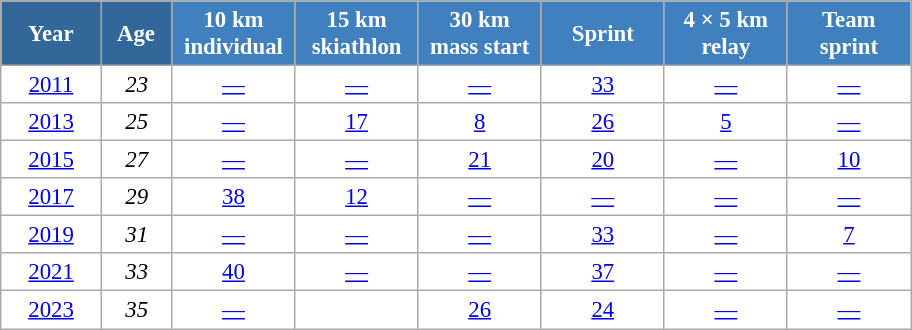<table class="wikitable" style="font-size:95%; text-align:center; border:grey solid 1px; border-collapse:collapse; background:#ffffff;">
<tr>
<th style="background-color:#369; color:white; width:60px;"> Year </th>
<th style="background-color:#369; color:white; width:40px;"> Age </th>
<th style="background-color:#4180be; color:white; width:75px;"> 10 km <br> individual </th>
<th style="background-color:#4180be; color:white; width:75px;"> 15 km <br> skiathlon </th>
<th style="background-color:#4180be; color:white; width:75px;"> 30 km <br> mass start </th>
<th style="background-color:#4180be; color:white; width:75px;"> Sprint </th>
<th style="background-color:#4180be; color:white; width:75px;"> 4 × 5 km <br> relay </th>
<th style="background-color:#4180be; color:white; width:75px;"> Team <br> sprint </th>
</tr>
<tr>
<td><a href='#'>2011</a></td>
<td><em>23</em></td>
<td><a href='#'>—</a></td>
<td><a href='#'>—</a></td>
<td><a href='#'>—</a></td>
<td><a href='#'>33</a></td>
<td><a href='#'>—</a></td>
<td><a href='#'>—</a></td>
</tr>
<tr>
<td><a href='#'>2013</a></td>
<td><em>25</em></td>
<td><a href='#'>—</a></td>
<td><a href='#'>17</a></td>
<td><a href='#'>8</a></td>
<td><a href='#'>26</a></td>
<td><a href='#'>5</a></td>
<td><a href='#'>—</a></td>
</tr>
<tr>
<td><a href='#'>2015</a></td>
<td><em>27</em></td>
<td><a href='#'>—</a></td>
<td><a href='#'>—</a></td>
<td><a href='#'>21</a></td>
<td><a href='#'>20</a></td>
<td><a href='#'>—</a></td>
<td><a href='#'>10</a></td>
</tr>
<tr>
<td><a href='#'>2017</a></td>
<td><em>29</em></td>
<td><a href='#'>38</a></td>
<td><a href='#'>12</a></td>
<td><a href='#'>—</a></td>
<td><a href='#'>—</a></td>
<td><a href='#'>—</a></td>
<td><a href='#'>—</a></td>
</tr>
<tr>
<td><a href='#'>2019</a></td>
<td><em>31</em></td>
<td><a href='#'>—</a></td>
<td><a href='#'>—</a></td>
<td><a href='#'>—</a></td>
<td><a href='#'>33</a></td>
<td><a href='#'>—</a></td>
<td><a href='#'>7</a></td>
</tr>
<tr>
<td><a href='#'>2021</a></td>
<td><em>33</em></td>
<td><a href='#'>40</a></td>
<td><a href='#'>—</a></td>
<td><a href='#'>—</a></td>
<td><a href='#'>37</a></td>
<td><a href='#'>—</a></td>
<td><a href='#'>—</a></td>
</tr>
<tr>
<td><a href='#'>2023</a></td>
<td><em>35</em></td>
<td><a href='#'>—</a></td>
<td><a href='#'></a></td>
<td><a href='#'>26</a></td>
<td><a href='#'>24</a></td>
<td><a href='#'>—</a></td>
<td><a href='#'>—</a></td>
</tr>
</table>
